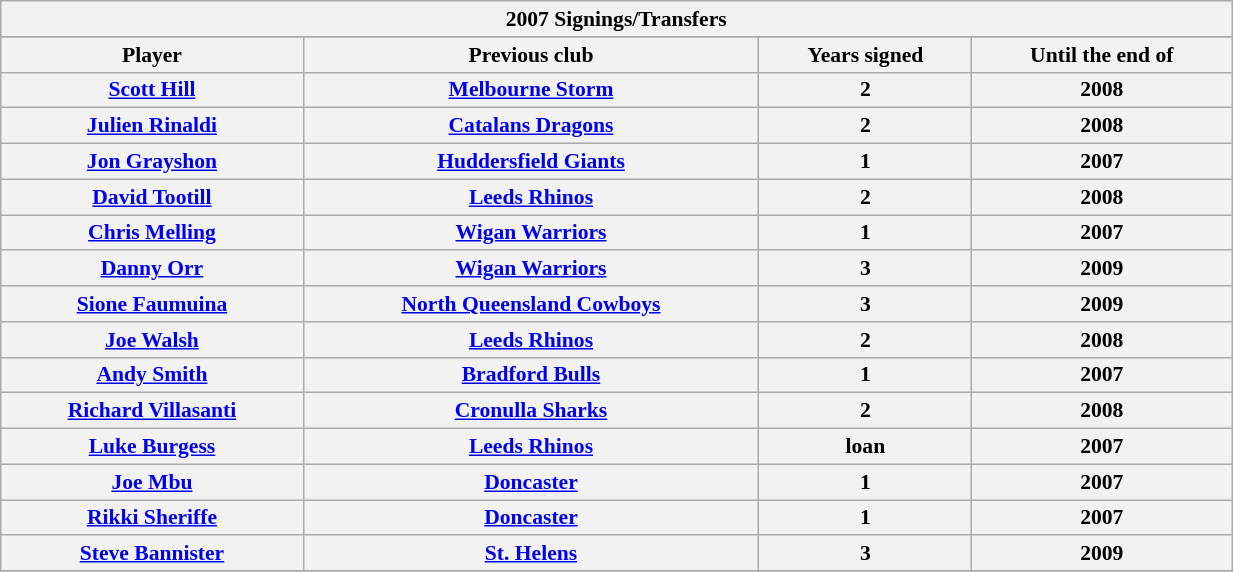<table class="wikitable" width="65%" style="font-size:90%">
<tr bgcolor="#efefef">
<th colspan=11>2007 Signings/Transfers</th>
</tr>
<tr bgcolor="#efefef">
</tr>
<tr>
</tr>
<tr>
<th>Player</th>
<th>Previous club</th>
<th>Years signed</th>
<th>Until the end of</th>
</tr>
<tr>
<th><a href='#'>Scott Hill</a></th>
<th><a href='#'>Melbourne Storm</a></th>
<th>2</th>
<th>2008</th>
</tr>
<tr>
<th><a href='#'>Julien Rinaldi</a></th>
<th><a href='#'>Catalans Dragons</a></th>
<th>2</th>
<th>2008</th>
</tr>
<tr>
<th><a href='#'>Jon Grayshon</a></th>
<th><a href='#'>Huddersfield Giants</a></th>
<th>1</th>
<th>2007</th>
</tr>
<tr>
<th><a href='#'>David Tootill</a></th>
<th><a href='#'>Leeds Rhinos</a></th>
<th>2</th>
<th>2008</th>
</tr>
<tr>
<th><a href='#'>Chris Melling</a></th>
<th><a href='#'>Wigan Warriors</a></th>
<th>1</th>
<th>2007</th>
</tr>
<tr>
<th><a href='#'>Danny Orr</a></th>
<th><a href='#'>Wigan Warriors</a></th>
<th>3</th>
<th>2009</th>
</tr>
<tr>
<th><a href='#'>Sione Faumuina</a></th>
<th><a href='#'>North Queensland Cowboys</a></th>
<th>3</th>
<th>2009</th>
</tr>
<tr>
<th><a href='#'>Joe Walsh</a></th>
<th><a href='#'>Leeds Rhinos</a></th>
<th>2</th>
<th>2008</th>
</tr>
<tr>
<th><a href='#'>Andy Smith</a></th>
<th><a href='#'>Bradford Bulls</a></th>
<th>1</th>
<th>2007</th>
</tr>
<tr>
<th><a href='#'>Richard Villasanti</a></th>
<th><a href='#'>Cronulla Sharks</a></th>
<th>2</th>
<th>2008</th>
</tr>
<tr>
<th><a href='#'>Luke Burgess</a></th>
<th><a href='#'>Leeds Rhinos</a></th>
<th>loan</th>
<th>2007</th>
</tr>
<tr>
<th><a href='#'>Joe Mbu</a></th>
<th><a href='#'>Doncaster</a></th>
<th>1</th>
<th>2007</th>
</tr>
<tr>
<th><a href='#'>Rikki Sheriffe</a></th>
<th><a href='#'>Doncaster</a></th>
<th>1</th>
<th>2007</th>
</tr>
<tr>
<th><a href='#'>Steve Bannister</a></th>
<th><a href='#'>St. Helens</a></th>
<th>3</th>
<th>2009</th>
</tr>
<tr>
</tr>
</table>
